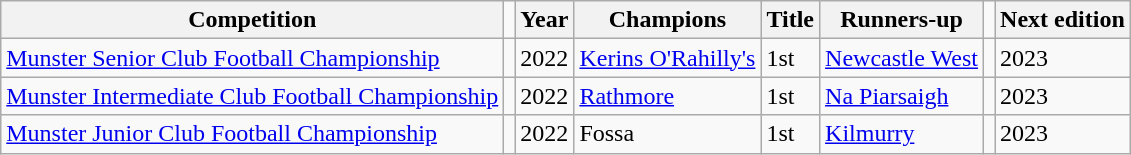<table class="wikitable sortable">
<tr>
<th>Competition</th>
<td></td>
<th>Year</th>
<th>Champions</th>
<th>Title</th>
<th>Runners-up</th>
<td></td>
<th>Next edition</th>
</tr>
<tr>
<td><a href='#'>Munster Senior Club Football Championship</a></td>
<td></td>
<td>2022</td>
<td><a href='#'>Kerins O'Rahilly's</a></td>
<td>1st</td>
<td><a href='#'>Newcastle West</a></td>
<td></td>
<td>2023</td>
</tr>
<tr>
<td><a href='#'>Munster Intermediate Club Football Championship</a></td>
<td></td>
<td>2022</td>
<td><a href='#'>Rathmore</a></td>
<td>1st</td>
<td><a href='#'>Na Piarsaigh</a></td>
<td></td>
<td>2023</td>
</tr>
<tr>
<td><a href='#'>Munster Junior Club Football Championship</a></td>
<td></td>
<td>2022</td>
<td>Fossa</td>
<td>1st</td>
<td><a href='#'>Kilmurry</a></td>
<td></td>
<td>2023</td>
</tr>
</table>
